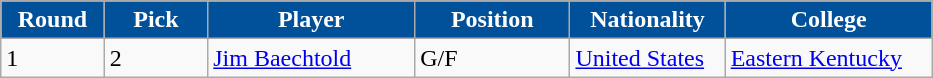<table class="wikitable sortable sortable">
<tr>
<th style="background:#00519a; color:white" width="10%">Round</th>
<th style="background:#00519a; color:white" width="10%">Pick</th>
<th style="background:#00519a; color:white" width="20%">Player</th>
<th style="background:#00519a; color:white" width="15%">Position</th>
<th style="background:#00519a; color:white" width="15%">Nationality</th>
<th style="background:#00519a; color:white" width="20%">College</th>
</tr>
<tr>
<td>1</td>
<td>2</td>
<td><a href='#'>Jim Baechtold</a></td>
<td>G/F</td>
<td> <a href='#'>United States</a></td>
<td><a href='#'>Eastern Kentucky</a></td>
</tr>
</table>
